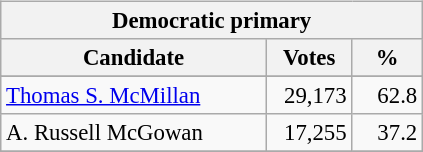<table class="wikitable" align="left" style="margin: 1em 1em 1em 0; font-size: 95%;">
<tr>
<th colspan="3">Democratic primary</th>
</tr>
<tr>
<th colspan="1" style="width: 170px">Candidate</th>
<th style="width: 50px">Votes</th>
<th style="width: 40px">%</th>
</tr>
<tr>
</tr>
<tr>
<td><a href='#'>Thomas S. McMillan</a></td>
<td align="right">29,173</td>
<td align="right">62.8</td>
</tr>
<tr>
<td>A. Russell McGowan</td>
<td align="right">17,255</td>
<td align="right">37.2</td>
</tr>
<tr>
</tr>
</table>
